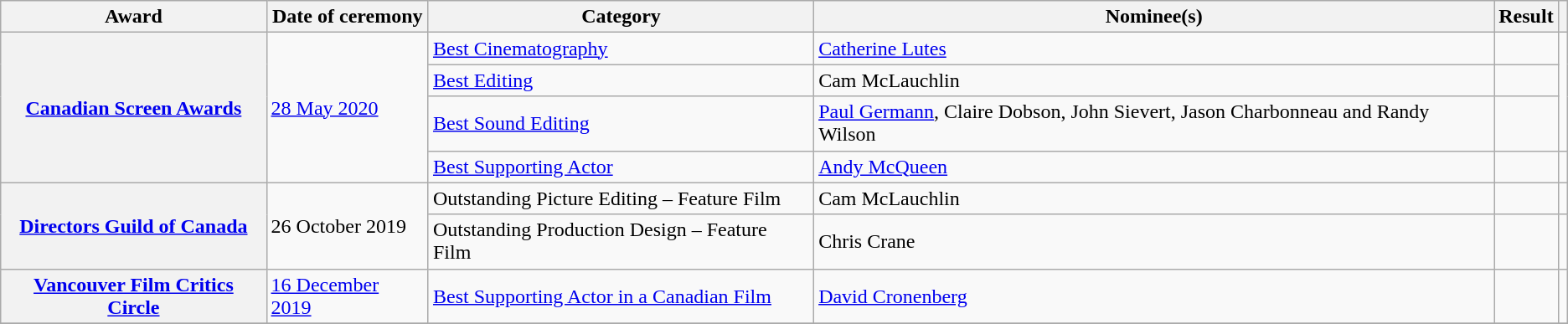<table class="wikitable plainrowheaders sortable">
<tr>
<th scope="col">Award</th>
<th scope="col">Date of ceremony</th>
<th scope="col">Category</th>
<th scope="col">Nominee(s)</th>
<th scope="col">Result</th>
<th scope="col" class="unsortable"></th>
</tr>
<tr>
<th scope="row" rowspan="4"><a href='#'>Canadian Screen Awards</a></th>
<td rowspan="4"><a href='#'>28 May 2020</a></td>
<td><a href='#'>Best Cinematography</a></td>
<td data-sort-value="Lutes, Catherine"><a href='#'>Catherine Lutes</a></td>
<td></td>
<td rowspan="3"></td>
</tr>
<tr>
<td><a href='#'>Best Editing</a></td>
<td data-sort-value="McLauchlin, Cam">Cam McLauchlin</td>
<td></td>
</tr>
<tr>
<td><a href='#'>Best Sound Editing</a></td>
<td data-sort-value="Germann, Paul"><a href='#'>Paul Germann</a>, Claire Dobson, John Sievert, Jason Charbonneau and Randy Wilson</td>
<td></td>
</tr>
<tr>
<td><a href='#'>Best Supporting Actor</a></td>
<td data-sort-value="McQueen, Andy"><a href='#'>Andy McQueen</a></td>
<td></td>
<td></td>
</tr>
<tr>
<th scope="row" rowspan="2"><a href='#'>Directors Guild of Canada</a></th>
<td rowspan="2">26 October 2019</td>
<td>Outstanding Picture Editing – Feature Film</td>
<td data-sort-value="McLauchlin, Cam">Cam McLauchlin</td>
<td></td>
<td></td>
</tr>
<tr>
<td>Outstanding Production Design – Feature Film</td>
<td data-sort-value="Crane, Chris">Chris Crane</td>
<td></td>
<td></td>
</tr>
<tr>
<th scope="row"><a href='#'>Vancouver Film Critics Circle</a></th>
<td><a href='#'>16 December 2019</a></td>
<td><a href='#'>Best Supporting Actor in a Canadian Film</a></td>
<td data-sort-value="Cronenberg, David"><a href='#'>David Cronenberg</a></td>
<td></td>
<td></td>
</tr>
<tr>
</tr>
</table>
